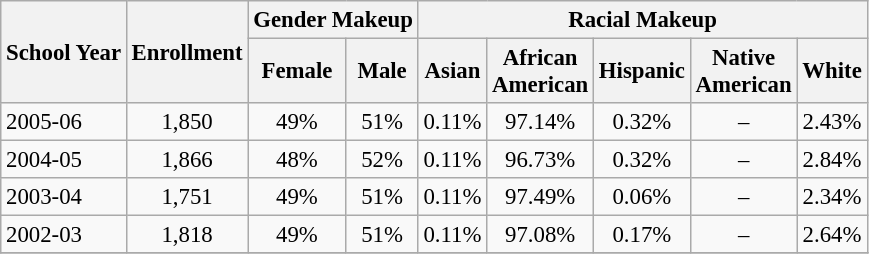<table class="wikitable" style="font-size: 95%;">
<tr>
<th rowspan="2">School Year</th>
<th rowspan="2">Enrollment</th>
<th colspan="2">Gender Makeup</th>
<th colspan="5">Racial Makeup</th>
</tr>
<tr>
<th>Female</th>
<th>Male</th>
<th>Asian</th>
<th>African <br>American</th>
<th>Hispanic</th>
<th>Native <br>American</th>
<th>White</th>
</tr>
<tr>
<td align="left">2005-06</td>
<td align="center">1,850</td>
<td align="center">49%</td>
<td align="center">51%</td>
<td align="center">0.11%</td>
<td align="center">97.14%</td>
<td align="center">0.32%</td>
<td align="center">–</td>
<td align="center">2.43%</td>
</tr>
<tr>
<td align="left">2004-05</td>
<td align="center">1,866</td>
<td align="center">48%</td>
<td align="center">52%</td>
<td align="center">0.11%</td>
<td align="center">96.73%</td>
<td align="center">0.32%</td>
<td align="center">–</td>
<td align="center">2.84%</td>
</tr>
<tr>
<td align="left">2003-04</td>
<td align="center">1,751</td>
<td align="center">49%</td>
<td align="center">51%</td>
<td align="center">0.11%</td>
<td align="center">97.49%</td>
<td align="center">0.06%</td>
<td align="center">–</td>
<td align="center">2.34%</td>
</tr>
<tr>
<td align="left">2002-03</td>
<td align="center">1,818</td>
<td align="center">49%</td>
<td align="center">51%</td>
<td align="center">0.11%</td>
<td align="center">97.08%</td>
<td align="center">0.17%</td>
<td align="center">–</td>
<td align="center">2.64%</td>
</tr>
<tr>
</tr>
</table>
